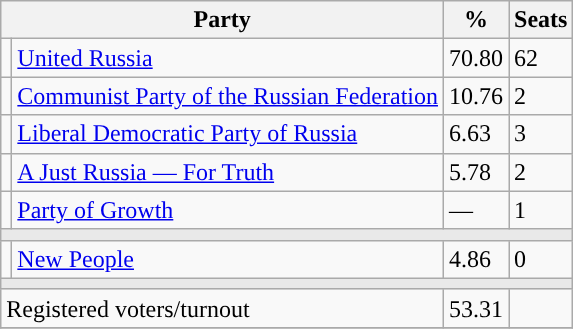<table class="wikitable">
<tr>
<th colspan=2>Party</th>
<th>%</th>
<th>Seats</th>
</tr>
<tr>
<td style="background:"></td>
<td><a href='#'>United Russia</a></td>
<td>70.80</td>
<td>62</td>
</tr>
<tr>
<td style="background:"></td>
<td><a href='#'>Communist Party of the Russian Federation</a></td>
<td>10.76</td>
<td>2</td>
</tr>
<tr>
<td style="background:"></td>
<td><a href='#'>Liberal Democratic Party of Russia</a></td>
<td>6.63</td>
<td>3</td>
</tr>
<tr>
<td style="background:"></td>
<td><a href='#'>A Just Russia — For Truth</a></td>
<td>5.78</td>
<td>2</td>
</tr>
<tr>
<td style="background:"></td>
<td><a href='#'>Party of Growth</a></td>
<td>—</td>
<td>1</td>
</tr>
<tr>
<td colspan=4 style="background:#E9E9E9;"></td>
</tr>
<tr>
<td style="background:"></td>
<td><a href='#'>New People</a></td>
<td>4.86</td>
<td>0</td>
</tr>
<tr>
<td colspan=4 style="background:#E9E9E9;"></td>
</tr>
<tr>
<td align=left colspan=2>Registered voters/turnout</td>
<td>53.31</td>
<td></td>
</tr>
<tr>
</tr>
</table>
